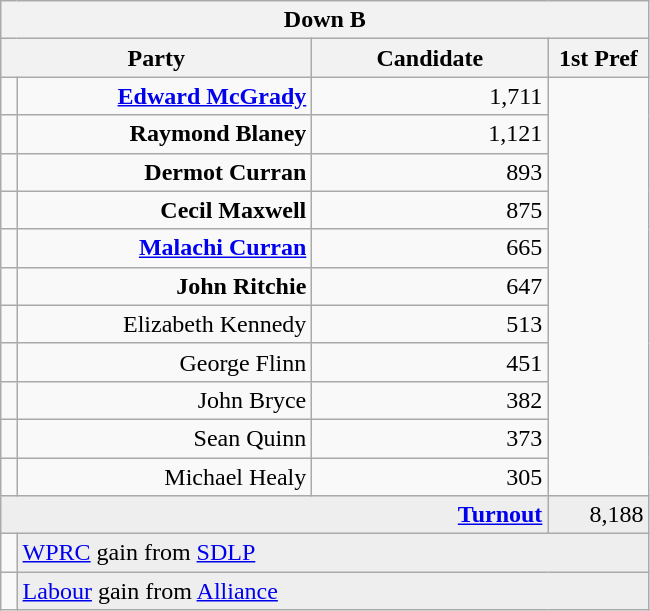<table class="wikitable">
<tr>
<th colspan="4" align="center">Down B</th>
</tr>
<tr>
<th colspan="2" align="center" width=200>Party</th>
<th width=150>Candidate</th>
<th width=60>1st Pref</th>
</tr>
<tr>
<td></td>
<td align="right"><strong><a href='#'>Edward McGrady</a></strong></td>
<td align="right">1,711</td>
</tr>
<tr>
<td></td>
<td align="right"><strong>Raymond Blaney</strong></td>
<td align="right">1,121</td>
</tr>
<tr>
<td></td>
<td align="right"><strong>Dermot Curran</strong></td>
<td align="right">893</td>
</tr>
<tr>
<td></td>
<td align="right"><strong>Cecil Maxwell</strong></td>
<td align="right">875</td>
</tr>
<tr>
<td></td>
<td align="right"><strong><a href='#'>Malachi Curran</a></strong></td>
<td align="right">665</td>
</tr>
<tr>
<td></td>
<td align="right"><strong>John Ritchie</strong></td>
<td align="right">647</td>
</tr>
<tr>
<td></td>
<td align="right">Elizabeth Kennedy</td>
<td align="right">513</td>
</tr>
<tr>
<td></td>
<td align="right">George Flinn</td>
<td align="right">451</td>
</tr>
<tr>
<td></td>
<td align="right">John Bryce</td>
<td align="right">382</td>
</tr>
<tr>
<td></td>
<td align="right">Sean Quinn</td>
<td align="right">373</td>
</tr>
<tr>
<td></td>
<td align="right">Michael Healy</td>
<td align="right">305</td>
</tr>
<tr bgcolor="EEEEEE">
<td colspan=3 align="right"><strong><a href='#'>Turnout</a></strong></td>
<td align="right">8,188</td>
</tr>
<tr>
<td bgcolor=></td>
<td colspan=3 bgcolor="EEEEEE"><a href='#'>WPRC</a> gain from <a href='#'>SDLP</a></td>
</tr>
<tr>
<td bgcolor=></td>
<td colspan=3 bgcolor="EEEEEE"><a href='#'>Labour</a> gain from <a href='#'>Alliance</a></td>
</tr>
</table>
